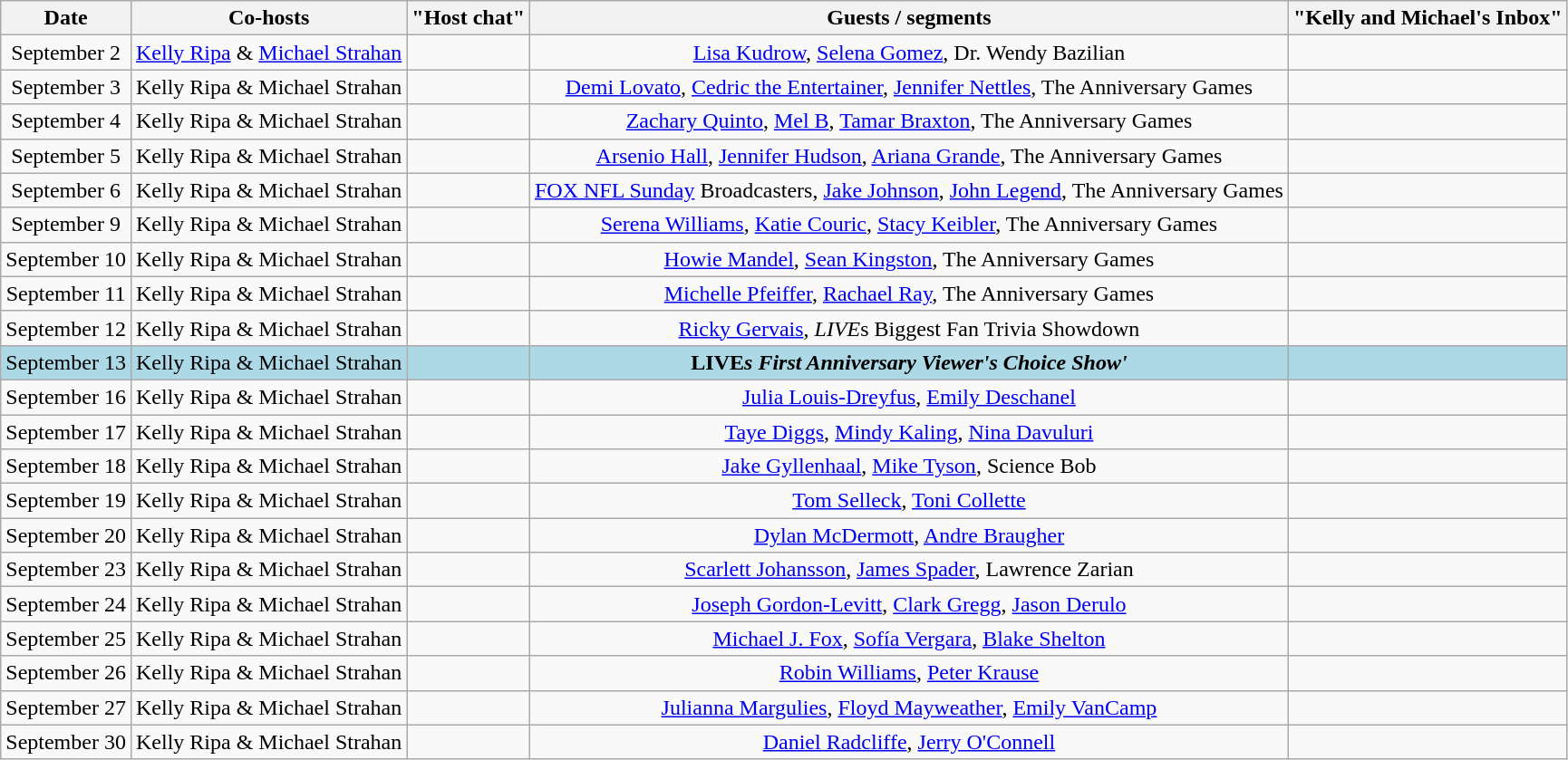<table class="wikitable sortable" style="text-align:center;">
<tr>
<th>Date</th>
<th>Co-hosts</th>
<th>"Host chat"</th>
<th>Guests / segments</th>
<th>"Kelly and Michael's Inbox"</th>
</tr>
<tr>
<td>September 2</td>
<td><a href='#'>Kelly Ripa</a> & <a href='#'>Michael Strahan</a></td>
<td></td>
<td><a href='#'>Lisa Kudrow</a>, <a href='#'>Selena Gomez</a>, Dr. Wendy Bazilian</td>
<td></td>
</tr>
<tr>
<td>September 3</td>
<td>Kelly Ripa & Michael Strahan</td>
<td></td>
<td><a href='#'>Demi Lovato</a>, <a href='#'>Cedric the Entertainer</a>, <a href='#'>Jennifer Nettles</a>, The Anniversary Games</td>
<td></td>
</tr>
<tr>
<td>September 4</td>
<td>Kelly Ripa & Michael Strahan</td>
<td></td>
<td><a href='#'>Zachary Quinto</a>, <a href='#'>Mel B</a>, <a href='#'>Tamar Braxton</a>, The Anniversary Games</td>
<td></td>
</tr>
<tr>
<td>September 5</td>
<td>Kelly Ripa & Michael Strahan</td>
<td></td>
<td><a href='#'>Arsenio Hall</a>, <a href='#'>Jennifer Hudson</a>, <a href='#'>Ariana Grande</a>, The Anniversary Games</td>
<td></td>
</tr>
<tr>
<td>September 6</td>
<td>Kelly Ripa & Michael Strahan</td>
<td></td>
<td><a href='#'>FOX NFL Sunday</a> Broadcasters, <a href='#'>Jake Johnson</a>, <a href='#'>John Legend</a>, The Anniversary Games</td>
<td></td>
</tr>
<tr>
<td>September 9</td>
<td>Kelly Ripa & Michael Strahan</td>
<td></td>
<td><a href='#'>Serena Williams</a>, <a href='#'>Katie Couric</a>, <a href='#'>Stacy Keibler</a>, The Anniversary Games</td>
<td></td>
</tr>
<tr>
<td>September 10</td>
<td>Kelly Ripa & Michael Strahan</td>
<td></td>
<td><a href='#'>Howie Mandel</a>, <a href='#'>Sean Kingston</a>, The Anniversary Games</td>
<td></td>
</tr>
<tr>
<td>September 11</td>
<td>Kelly Ripa & Michael Strahan</td>
<td></td>
<td><a href='#'>Michelle Pfeiffer</a>, <a href='#'>Rachael Ray</a>, The Anniversary Games</td>
<td></td>
</tr>
<tr>
<td>September 12</td>
<td>Kelly Ripa & Michael Strahan</td>
<td></td>
<td><a href='#'>Ricky Gervais</a>, <em>LIVE</em>s Biggest Fan Trivia Showdown</td>
<td></td>
</tr>
<tr style="background:lightblue;">
<td>September 13</td>
<td>Kelly Ripa & Michael Strahan</td>
<td></td>
<td><strong>LIVE<em>s First Anniversary Viewer's Choice Show'</td>
<td></td>
</tr>
<tr>
<td>September 16</td>
<td>Kelly Ripa & Michael Strahan</td>
<td></td>
<td><a href='#'>Julia Louis-Dreyfus</a>, <a href='#'>Emily Deschanel</a></td>
<td></td>
</tr>
<tr>
<td>September 17</td>
<td>Kelly Ripa & Michael Strahan</td>
<td></td>
<td><a href='#'>Taye Diggs</a>, <a href='#'>Mindy Kaling</a>, <a href='#'>Nina Davuluri</a></td>
<td></td>
</tr>
<tr>
<td>September 18</td>
<td>Kelly Ripa & Michael Strahan</td>
<td></td>
<td><a href='#'>Jake Gyllenhaal</a>, <a href='#'>Mike Tyson</a>, Science Bob</td>
<td></td>
</tr>
<tr>
<td>September 19</td>
<td>Kelly Ripa & Michael Strahan</td>
<td></td>
<td><a href='#'>Tom Selleck</a>, <a href='#'>Toni Collette</a></td>
<td></td>
</tr>
<tr>
<td>September 20</td>
<td>Kelly Ripa & Michael Strahan</td>
<td></td>
<td><a href='#'>Dylan McDermott</a>, <a href='#'>Andre Braugher</a></td>
<td></td>
</tr>
<tr>
<td>September 23</td>
<td>Kelly Ripa & Michael Strahan</td>
<td></td>
<td><a href='#'>Scarlett Johansson</a>, <a href='#'>James Spader</a>, Lawrence Zarian</td>
<td></td>
</tr>
<tr>
<td>September 24</td>
<td>Kelly Ripa & Michael Strahan</td>
<td></td>
<td><a href='#'>Joseph Gordon-Levitt</a>, <a href='#'>Clark Gregg</a>, <a href='#'>Jason Derulo</a></td>
<td></td>
</tr>
<tr>
<td>September 25</td>
<td>Kelly Ripa & Michael Strahan</td>
<td></td>
<td><a href='#'>Michael J. Fox</a>, <a href='#'>Sofía Vergara</a>, <a href='#'>Blake Shelton</a></td>
<td></td>
</tr>
<tr>
<td>September 26</td>
<td>Kelly Ripa & Michael Strahan</td>
<td></td>
<td><a href='#'>Robin Williams</a>, <a href='#'>Peter Krause</a></td>
<td></td>
</tr>
<tr>
<td>September 27</td>
<td>Kelly Ripa & Michael Strahan</td>
<td></td>
<td><a href='#'>Julianna Margulies</a>, <a href='#'>Floyd Mayweather</a>, <a href='#'>Emily VanCamp</a></td>
<td></td>
</tr>
<tr>
<td>September 30</td>
<td>Kelly Ripa & Michael Strahan</td>
<td></td>
<td><a href='#'>Daniel Radcliffe</a>, <a href='#'>Jerry O'Connell</a></td>
<td></td>
</tr>
</table>
